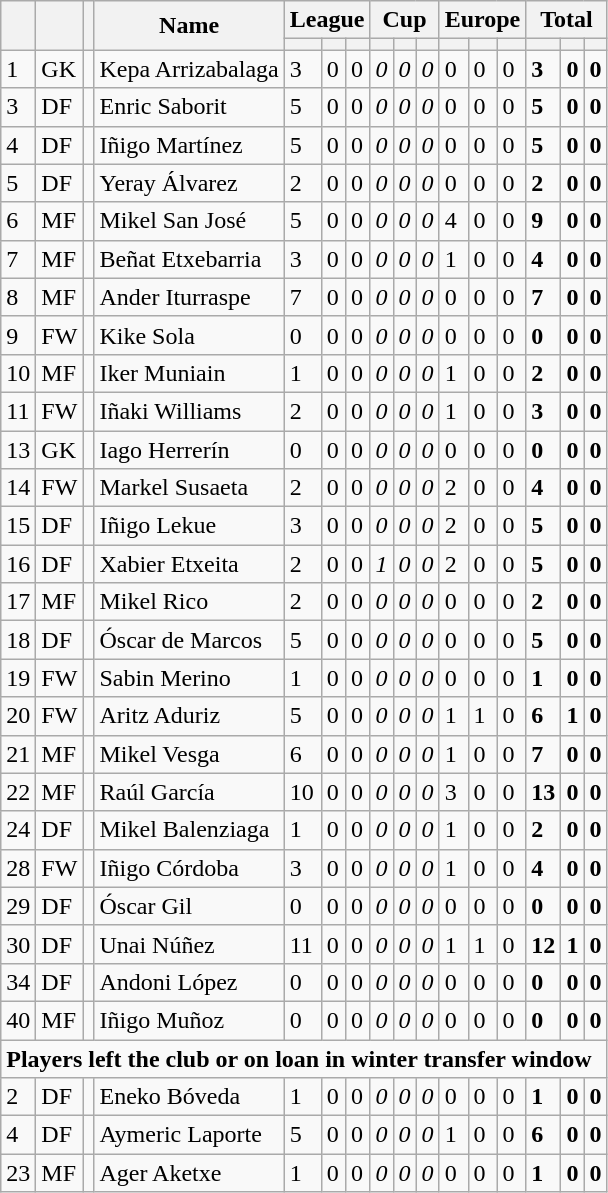<table class="wikitable sortable">
<tr>
<th rowspan=2></th>
<th rowspan=2></th>
<th rowspan=2></th>
<th rowspan=2>Name</th>
<th colspan=3>League</th>
<th colspan=3>Cup</th>
<th colspan=3>Europe</th>
<th colspan=3>Total</th>
</tr>
<tr>
<th></th>
<th></th>
<th></th>
<th></th>
<th></th>
<th></th>
<th></th>
<th></th>
<th></th>
<th></th>
<th></th>
<th></th>
</tr>
<tr>
<td>1</td>
<td>GK</td>
<td></td>
<td>Kepa Arrizabalaga</td>
<td>3</td>
<td>0</td>
<td>0</td>
<td><em>0</em></td>
<td><em>0</em></td>
<td><em>0</em></td>
<td>0</td>
<td>0</td>
<td>0</td>
<td><strong>3</strong></td>
<td><strong>0</strong></td>
<td><strong>0</strong></td>
</tr>
<tr>
<td>3</td>
<td>DF</td>
<td></td>
<td>Enric Saborit</td>
<td>5</td>
<td>0</td>
<td>0</td>
<td><em>0</em></td>
<td><em>0</em></td>
<td><em>0</em></td>
<td>0</td>
<td>0</td>
<td>0</td>
<td><strong>5</strong></td>
<td><strong>0</strong></td>
<td><strong>0</strong></td>
</tr>
<tr>
<td>4</td>
<td>DF</td>
<td></td>
<td>Iñigo Martínez</td>
<td>5</td>
<td>0</td>
<td>0</td>
<td><em>0</em></td>
<td><em>0</em></td>
<td><em>0</em></td>
<td>0</td>
<td>0</td>
<td>0</td>
<td><strong>5</strong></td>
<td><strong>0</strong></td>
<td><strong>0</strong></td>
</tr>
<tr>
<td>5</td>
<td>DF</td>
<td></td>
<td>Yeray Álvarez</td>
<td>2</td>
<td>0</td>
<td>0</td>
<td><em>0</em></td>
<td><em>0</em></td>
<td><em>0</em></td>
<td>0</td>
<td>0</td>
<td>0</td>
<td><strong>2</strong></td>
<td><strong>0</strong></td>
<td><strong>0</strong></td>
</tr>
<tr>
<td>6</td>
<td>MF</td>
<td></td>
<td>Mikel San José</td>
<td>5</td>
<td>0</td>
<td>0</td>
<td><em>0</em></td>
<td><em>0</em></td>
<td><em>0</em></td>
<td>4</td>
<td>0</td>
<td>0</td>
<td><strong>9</strong></td>
<td><strong>0</strong></td>
<td><strong>0</strong></td>
</tr>
<tr>
<td>7</td>
<td>MF</td>
<td></td>
<td>Beñat Etxebarria</td>
<td>3</td>
<td>0</td>
<td>0</td>
<td><em>0</em></td>
<td><em>0</em></td>
<td><em>0</em></td>
<td>1</td>
<td>0</td>
<td>0</td>
<td><strong>4</strong></td>
<td><strong>0</strong></td>
<td><strong>0</strong></td>
</tr>
<tr>
<td>8</td>
<td>MF</td>
<td></td>
<td>Ander Iturraspe</td>
<td>7</td>
<td>0</td>
<td>0</td>
<td><em>0</em></td>
<td><em>0</em></td>
<td><em>0</em></td>
<td>0</td>
<td>0</td>
<td>0</td>
<td><strong>7</strong></td>
<td><strong>0</strong></td>
<td><strong>0</strong></td>
</tr>
<tr>
<td>9</td>
<td>FW</td>
<td></td>
<td>Kike Sola</td>
<td>0</td>
<td>0</td>
<td>0</td>
<td><em>0</em></td>
<td><em>0</em></td>
<td><em>0</em></td>
<td>0</td>
<td>0</td>
<td>0</td>
<td><strong>0</strong></td>
<td><strong>0</strong></td>
<td><strong>0</strong></td>
</tr>
<tr>
<td>10</td>
<td>MF</td>
<td></td>
<td>Iker Muniain</td>
<td>1</td>
<td>0</td>
<td>0</td>
<td><em>0</em></td>
<td><em>0</em></td>
<td><em>0</em></td>
<td>1</td>
<td>0</td>
<td>0</td>
<td><strong>2</strong></td>
<td><strong>0</strong></td>
<td><strong>0</strong></td>
</tr>
<tr>
<td>11</td>
<td>FW</td>
<td></td>
<td>Iñaki Williams</td>
<td>2</td>
<td>0</td>
<td>0</td>
<td><em>0</em></td>
<td><em>0</em></td>
<td><em>0</em></td>
<td>1</td>
<td>0</td>
<td>0</td>
<td><strong>3</strong></td>
<td><strong>0</strong></td>
<td><strong>0</strong></td>
</tr>
<tr>
<td>13</td>
<td>GK</td>
<td></td>
<td>Iago Herrerín</td>
<td>0</td>
<td>0</td>
<td>0</td>
<td><em>0</em></td>
<td><em>0</em></td>
<td><em>0</em></td>
<td>0</td>
<td>0</td>
<td>0</td>
<td><strong>0</strong></td>
<td><strong>0</strong></td>
<td><strong>0</strong></td>
</tr>
<tr>
<td>14</td>
<td>FW</td>
<td></td>
<td>Markel Susaeta</td>
<td>2</td>
<td>0</td>
<td>0</td>
<td><em>0</em></td>
<td><em>0</em></td>
<td><em>0</em></td>
<td>2</td>
<td>0</td>
<td>0</td>
<td><strong>4</strong></td>
<td><strong>0</strong></td>
<td><strong>0</strong></td>
</tr>
<tr>
<td>15</td>
<td>DF</td>
<td></td>
<td>Iñigo Lekue</td>
<td>3</td>
<td>0</td>
<td>0</td>
<td><em>0</em></td>
<td><em>0</em></td>
<td><em>0</em></td>
<td>2</td>
<td>0</td>
<td>0</td>
<td><strong>5</strong></td>
<td><strong>0</strong></td>
<td><strong>0</strong></td>
</tr>
<tr>
<td>16</td>
<td>DF</td>
<td></td>
<td>Xabier Etxeita</td>
<td>2</td>
<td>0</td>
<td>0</td>
<td><em>1</em></td>
<td><em>0</em></td>
<td><em>0</em></td>
<td>2</td>
<td>0</td>
<td>0</td>
<td><strong>5</strong></td>
<td><strong>0</strong></td>
<td><strong>0</strong></td>
</tr>
<tr>
<td>17</td>
<td>MF</td>
<td></td>
<td>Mikel Rico</td>
<td>2</td>
<td>0</td>
<td>0</td>
<td><em>0</em></td>
<td><em>0</em></td>
<td><em>0</em></td>
<td>0</td>
<td>0</td>
<td>0</td>
<td><strong>2</strong></td>
<td><strong>0</strong></td>
<td><strong>0</strong></td>
</tr>
<tr>
<td>18</td>
<td>DF</td>
<td></td>
<td>Óscar de Marcos</td>
<td>5</td>
<td>0</td>
<td>0</td>
<td><em>0</em></td>
<td><em>0</em></td>
<td><em>0</em></td>
<td>0</td>
<td>0</td>
<td>0</td>
<td><strong>5</strong></td>
<td><strong>0</strong></td>
<td><strong>0</strong></td>
</tr>
<tr>
<td>19</td>
<td>FW</td>
<td></td>
<td>Sabin Merino</td>
<td>1</td>
<td>0</td>
<td>0</td>
<td><em>0</em></td>
<td><em>0</em></td>
<td><em>0</em></td>
<td>0</td>
<td>0</td>
<td>0</td>
<td><strong>1</strong></td>
<td><strong>0</strong></td>
<td><strong>0</strong></td>
</tr>
<tr>
<td>20</td>
<td>FW</td>
<td></td>
<td>Aritz Aduriz</td>
<td>5</td>
<td>0</td>
<td>0</td>
<td><em>0</em></td>
<td><em>0</em></td>
<td><em>0</em></td>
<td>1</td>
<td>1</td>
<td>0</td>
<td><strong>6</strong></td>
<td><strong>1</strong></td>
<td><strong>0</strong></td>
</tr>
<tr>
<td>21</td>
<td>MF</td>
<td></td>
<td>Mikel Vesga</td>
<td>6</td>
<td>0</td>
<td>0</td>
<td><em>0</em></td>
<td><em>0</em></td>
<td><em>0</em></td>
<td>1</td>
<td>0</td>
<td>0</td>
<td><strong>7</strong></td>
<td><strong>0</strong></td>
<td><strong>0</strong></td>
</tr>
<tr>
<td>22</td>
<td>MF</td>
<td></td>
<td>Raúl García</td>
<td>10</td>
<td>0</td>
<td>0</td>
<td><em>0</em></td>
<td><em>0</em></td>
<td><em>0</em></td>
<td>3</td>
<td>0</td>
<td>0</td>
<td><strong>13</strong></td>
<td><strong>0</strong></td>
<td><strong>0</strong></td>
</tr>
<tr>
<td>24</td>
<td>DF</td>
<td></td>
<td>Mikel Balenziaga</td>
<td>1</td>
<td>0</td>
<td>0</td>
<td><em>0</em></td>
<td><em>0</em></td>
<td><em>0</em></td>
<td>1</td>
<td>0</td>
<td>0</td>
<td><strong>2</strong></td>
<td><strong>0</strong></td>
<td><strong>0</strong></td>
</tr>
<tr>
<td>28</td>
<td>FW</td>
<td></td>
<td>Iñigo Córdoba</td>
<td>3</td>
<td>0</td>
<td>0</td>
<td><em>0</em></td>
<td><em>0</em></td>
<td><em>0</em></td>
<td>1</td>
<td>0</td>
<td>0</td>
<td><strong>4</strong></td>
<td><strong>0</strong></td>
<td><strong>0</strong></td>
</tr>
<tr>
<td>29</td>
<td>DF</td>
<td></td>
<td>Óscar Gil</td>
<td>0</td>
<td>0</td>
<td>0</td>
<td><em>0</em></td>
<td><em>0</em></td>
<td><em>0</em></td>
<td>0</td>
<td>0</td>
<td>0</td>
<td><strong>0</strong></td>
<td><strong>0</strong></td>
<td><strong>0</strong></td>
</tr>
<tr>
<td>30</td>
<td>DF</td>
<td></td>
<td>Unai Núñez</td>
<td>11</td>
<td>0</td>
<td>0</td>
<td><em>0</em></td>
<td><em>0</em></td>
<td><em>0</em></td>
<td>1</td>
<td>1</td>
<td>0</td>
<td><strong>12</strong></td>
<td><strong>1</strong></td>
<td><strong>0</strong></td>
</tr>
<tr>
<td>34</td>
<td>DF</td>
<td></td>
<td>Andoni López</td>
<td>0</td>
<td>0</td>
<td>0</td>
<td><em>0</em></td>
<td><em>0</em></td>
<td><em>0</em></td>
<td>0</td>
<td>0</td>
<td>0</td>
<td><strong>0</strong></td>
<td><strong>0</strong></td>
<td><strong>0</strong></td>
</tr>
<tr>
<td>40</td>
<td>MF</td>
<td></td>
<td>Iñigo Muñoz</td>
<td>0</td>
<td>0</td>
<td>0</td>
<td><em>0</em></td>
<td><em>0</em></td>
<td><em>0</em></td>
<td>0</td>
<td>0</td>
<td>0</td>
<td><strong>0</strong></td>
<td><strong>0</strong></td>
<td><strong>0</strong></td>
</tr>
<tr>
<td colspan=16><strong>Players left the club or on loan in winter transfer window</strong></td>
</tr>
<tr>
<td>2</td>
<td>DF</td>
<td></td>
<td>Eneko Bóveda</td>
<td>1</td>
<td>0</td>
<td>0</td>
<td><em>0</em></td>
<td><em>0</em></td>
<td><em>0</em></td>
<td>0</td>
<td>0</td>
<td>0</td>
<td><strong>1</strong></td>
<td><strong>0</strong></td>
<td><strong>0</strong></td>
</tr>
<tr>
<td>4</td>
<td>DF</td>
<td></td>
<td>Aymeric Laporte</td>
<td>5</td>
<td>0</td>
<td>0</td>
<td><em>0</em></td>
<td><em>0</em></td>
<td><em>0</em></td>
<td>1</td>
<td>0</td>
<td>0</td>
<td><strong>6</strong></td>
<td><strong>0</strong></td>
<td><strong>0</strong></td>
</tr>
<tr>
<td>23</td>
<td>MF</td>
<td></td>
<td>Ager Aketxe</td>
<td>1</td>
<td>0</td>
<td>0</td>
<td><em>0</em></td>
<td><em>0</em></td>
<td><em>0</em></td>
<td>0</td>
<td>0</td>
<td>0</td>
<td><strong>1</strong></td>
<td><strong>0</strong></td>
<td><strong>0</strong></td>
</tr>
</table>
